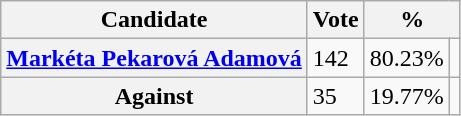<table class="wikitable">
<tr>
<th>Candidate</th>
<th>Vote</th>
<th colspan=2>%</th>
</tr>
<tr>
<th><a href='#'>Markéta Pekarová Adamová</a></th>
<td>142</td>
<td>80.23%</td>
<td></td>
</tr>
<tr>
<th>Against</th>
<td>35</td>
<td>19.77%</td>
<td></td>
</tr>
</table>
